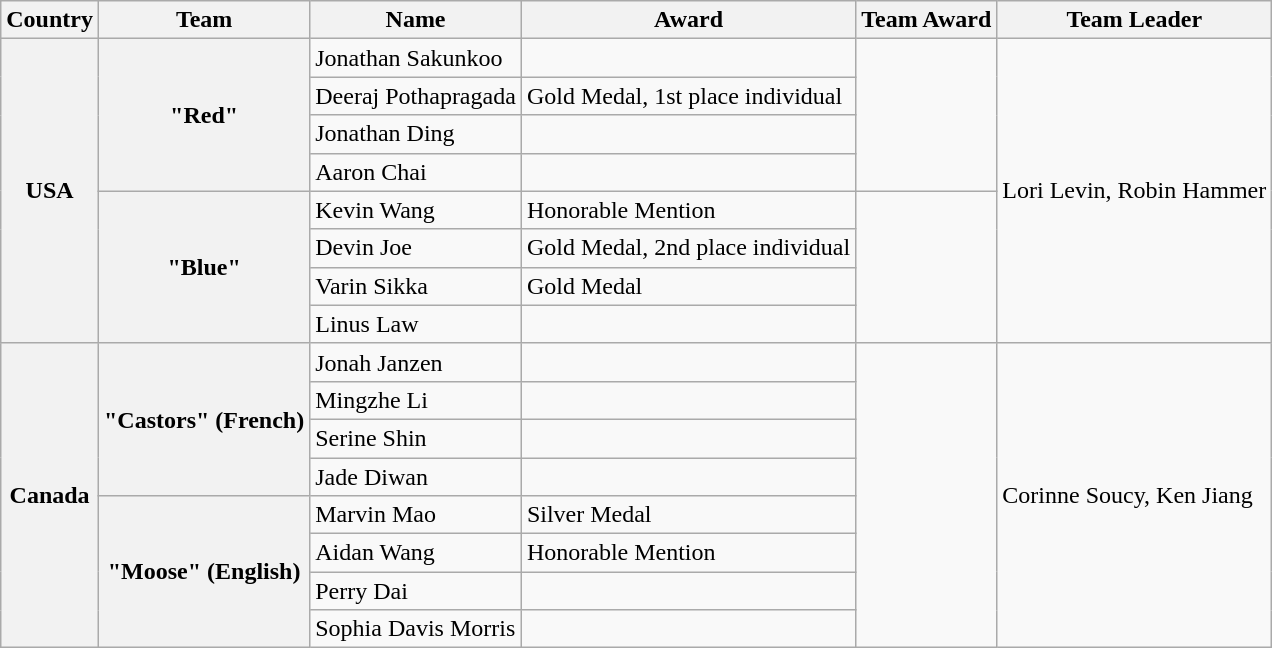<table class="wikitable">
<tr>
<th>Country</th>
<th>Team</th>
<th>Name</th>
<th>Award</th>
<th>Team Award</th>
<th>Team Leader</th>
</tr>
<tr>
<th rowspan="8"><strong>USA</strong></th>
<th rowspan="4">"Red"</th>
<td>Jonathan Sakunkoo</td>
<td></td>
<td rowspan="4"></td>
<td rowspan="8">Lori Levin, Robin Hammer</td>
</tr>
<tr>
<td>Deeraj Pothapragada</td>
<td>Gold Medal, 1st place individual</td>
</tr>
<tr>
<td>Jonathan Ding</td>
<td></td>
</tr>
<tr>
<td>Aaron Chai</td>
<td></td>
</tr>
<tr>
<th rowspan="4">"Blue"</th>
<td>Kevin Wang</td>
<td>Honorable Mention</td>
<td rowspan="4"></td>
</tr>
<tr>
<td>Devin Joe</td>
<td>Gold Medal, 2nd place individual</td>
</tr>
<tr>
<td>Varin Sikka</td>
<td>Gold Medal</td>
</tr>
<tr>
<td>Linus Law</td>
<td></td>
</tr>
<tr>
<th rowspan="8">Canada</th>
<th rowspan="4">"Castors" (French)</th>
<td>Jonah Janzen</td>
<td></td>
<td rowspan="8"></td>
<td rowspan="8">Corinne Soucy, Ken Jiang</td>
</tr>
<tr>
<td>Mingzhe Li</td>
<td></td>
</tr>
<tr>
<td>Serine Shin</td>
<td></td>
</tr>
<tr>
<td>Jade Diwan</td>
<td></td>
</tr>
<tr>
<th rowspan="4">"Moose" (English)</th>
<td>Marvin Mao</td>
<td>Silver Medal</td>
</tr>
<tr>
<td>Aidan Wang</td>
<td>Honorable Mention</td>
</tr>
<tr>
<td>Perry Dai</td>
<td></td>
</tr>
<tr>
<td>Sophia Davis Morris</td>
<td></td>
</tr>
</table>
